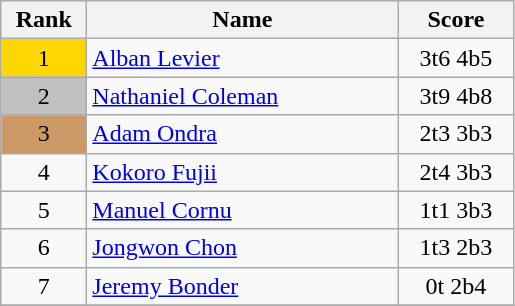<table class="wikitable">
<tr>
<th width = "50">Rank</th>
<th width = "200">Name</th>
<th width = "70">Score</th>
</tr>
<tr>
<td align="center" style="background: gold">1</td>
<td> <a href='#'>Alban Levier</a></td>
<td align="center">3t6 4b5</td>
</tr>
<tr>
<td align="center" style="background: silver">2</td>
<td> <a href='#'>Nathaniel Coleman</a></td>
<td align="center">3t9 4b8</td>
</tr>
<tr>
<td align="center" style="background: #cc9966">3</td>
<td> <a href='#'>Adam Ondra</a></td>
<td align="center">2t3 3b3</td>
</tr>
<tr>
<td align="center">4</td>
<td> <a href='#'>Kokoro Fujii</a></td>
<td align="center">2t4 3b3</td>
</tr>
<tr>
<td align="center">5</td>
<td> <a href='#'>Manuel Cornu</a></td>
<td align="center">1t1 3b3</td>
</tr>
<tr>
<td align="center">6</td>
<td> <a href='#'>Jongwon Chon</a></td>
<td align="center">1t3 2b3</td>
</tr>
<tr>
<td align="center">7</td>
<td> <a href='#'>Jeremy Bonder</a></td>
<td align="center">0t 2b4</td>
</tr>
<tr>
</tr>
</table>
